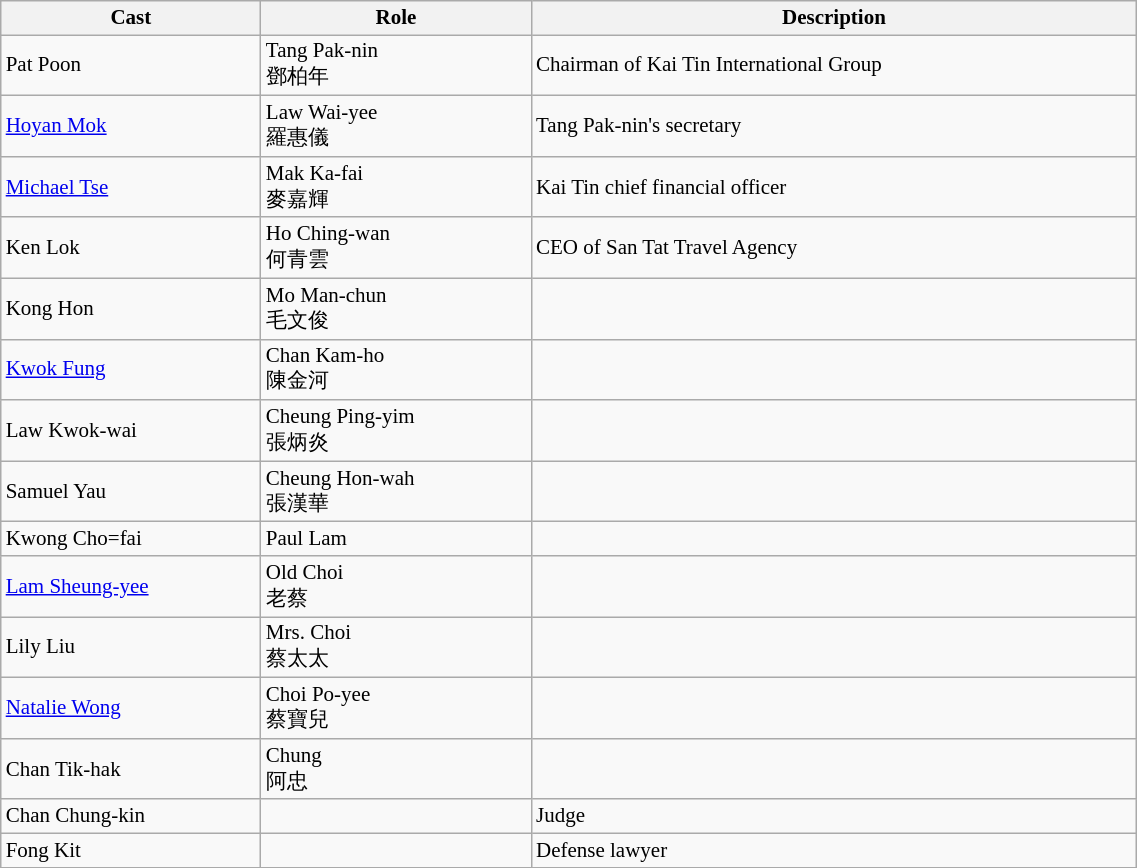<table class="wikitable" style="width:60%; font-size: 14px;">
<tr>
<th>Cast</th>
<th>Role</th>
<th>Description</th>
</tr>
<tr>
<td>Pat Poon</td>
<td>Tang Pak-nin<br>鄧柏年</td>
<td>Chairman of Kai Tin International Group</td>
</tr>
<tr>
<td><a href='#'>Hoyan Mok</a></td>
<td>Law Wai-yee<br>羅惠儀</td>
<td>Tang Pak-nin's secretary</td>
</tr>
<tr>
<td><a href='#'>Michael Tse</a></td>
<td>Mak Ka-fai<br>麥嘉輝</td>
<td>Kai Tin chief financial officer</td>
</tr>
<tr>
<td>Ken Lok</td>
<td>Ho Ching-wan<br>何青雲</td>
<td>CEO of San Tat Travel Agency</td>
</tr>
<tr>
<td>Kong Hon</td>
<td>Mo Man-chun<br>毛文俊</td>
<td></td>
</tr>
<tr>
<td><a href='#'>Kwok Fung</a></td>
<td>Chan Kam-ho<br>陳金河</td>
<td></td>
</tr>
<tr>
<td>Law Kwok-wai</td>
<td>Cheung Ping-yim<br>張炳炎</td>
<td></td>
</tr>
<tr>
<td>Samuel Yau</td>
<td>Cheung Hon-wah<br>張漢華</td>
<td></td>
</tr>
<tr>
<td>Kwong Cho=fai</td>
<td>Paul Lam</td>
<td></td>
</tr>
<tr>
<td><a href='#'>Lam Sheung-yee</a></td>
<td>Old Choi<br>老蔡</td>
<td></td>
</tr>
<tr>
<td>Lily Liu</td>
<td>Mrs. Choi<br>蔡太太</td>
<td></td>
</tr>
<tr>
<td><a href='#'>Natalie Wong</a></td>
<td>Choi Po-yee<br>蔡寶兒</td>
<td></td>
</tr>
<tr>
<td>Chan Tik-hak</td>
<td>Chung<br>阿忠</td>
<td></td>
</tr>
<tr>
<td>Chan Chung-kin</td>
<td></td>
<td>Judge</td>
</tr>
<tr>
<td>Fong Kit</td>
<td></td>
<td>Defense lawyer</td>
</tr>
<tr>
</tr>
</table>
